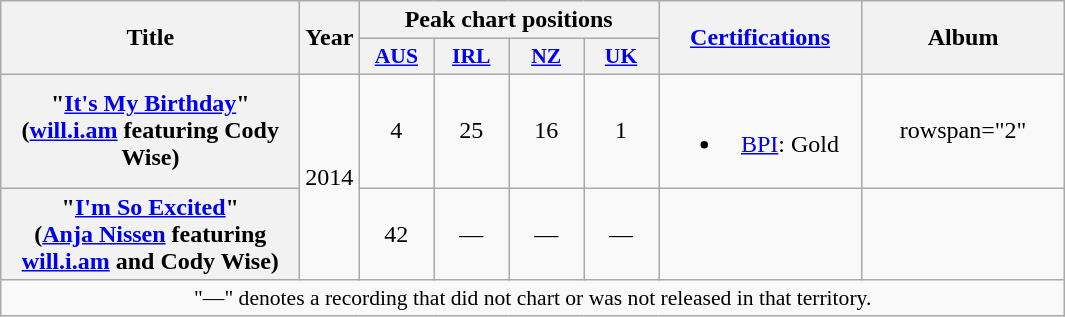<table class="wikitable plainrowheaders" style="text-align:center;">
<tr>
<th scope="col" rowspan="2" style="width:12em;">Title</th>
<th scope="col" rowspan="2" style="width:1em;">Year</th>
<th scope="col" colspan="4">Peak chart positions</th>
<th scope="col" rowspan="2" style="width:8em;"><a href='#'>Certifications</a></th>
<th scope="col" rowspan="2" style="width:8em;">Album</th>
</tr>
<tr>
<th scope="col" style="width:3em;font-size:90%;"><a href='#'>AUS</a><br></th>
<th scope="col" style="width:3em;font-size:90%;"><a href='#'>IRL</a><br></th>
<th scope="col" style="width:3em;font-size:90%;"><a href='#'>NZ</a><br></th>
<th scope="col" style="width:3em;font-size:90%;"><a href='#'>UK</a><br></th>
</tr>
<tr>
<th scope="row">"<a href='#'>It's My Birthday</a>"<br><span>(<a href='#'>will.i.am</a> featuring Cody Wise)</span></th>
<td rowspan="2">2014</td>
<td>4</td>
<td>25</td>
<td>16</td>
<td>1</td>
<td><br><ul><li><a href='#'>BPI</a>: Gold</li></ul></td>
<td>rowspan="2" </td>
</tr>
<tr>
<th scope="row">"<a href='#'>I'm So Excited</a>"<br><span>(<a href='#'>Anja Nissen</a> featuring <a href='#'>will.i.am</a> and Cody Wise)</span></th>
<td>42</td>
<td>—</td>
<td>—</td>
<td>—</td>
<td></td>
</tr>
<tr>
<td colspan="14" style="font-size:90%">"—" denotes a recording that did not chart or was not released in that territory.</td>
</tr>
</table>
